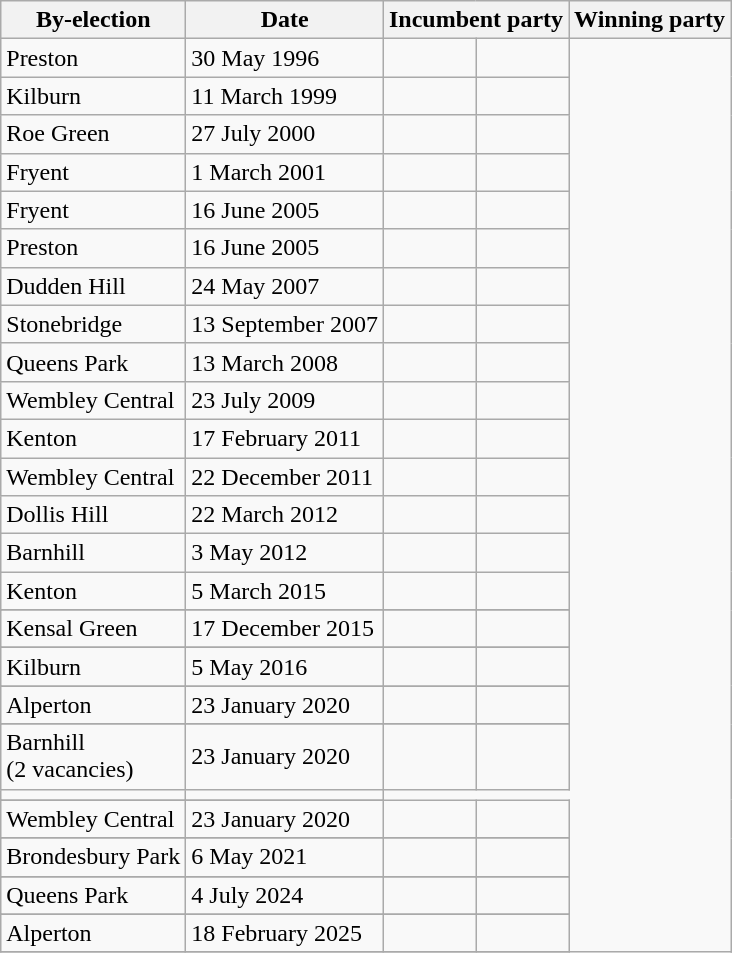<table class="wikitable">
<tr>
<th>By-election</th>
<th>Date</th>
<th colspan=2>Incumbent party</th>
<th colspan=2>Winning party</th>
</tr>
<tr bgcolor=>
<td>Preston</td>
<td>30 May 1996</td>
<td></td>
<td></td>
</tr>
<tr bgcolor=>
<td>Kilburn</td>
<td>11 March 1999</td>
<td></td>
<td></td>
</tr>
<tr bgcolor=>
<td>Roe Green</td>
<td>27 July 2000</td>
<td></td>
<td></td>
</tr>
<tr bgcolor=>
<td>Fryent</td>
<td>1 March 2001</td>
<td></td>
<td></td>
</tr>
<tr bgcolor=>
<td>Fryent</td>
<td>16 June 2005</td>
<td></td>
<td></td>
</tr>
<tr bgcolor=>
<td>Preston</td>
<td>16 June 2005</td>
<td></td>
<td></td>
</tr>
<tr bgcolor=>
<td>Dudden Hill</td>
<td>24 May 2007</td>
<td></td>
<td></td>
</tr>
<tr bgcolor=>
<td>Stonebridge</td>
<td>13 September 2007</td>
<td></td>
<td></td>
</tr>
<tr bgcolor=>
<td>Queens Park</td>
<td>13 March 2008</td>
<td></td>
<td></td>
</tr>
<tr bgcolor=>
<td>Wembley Central</td>
<td>23 July 2009</td>
<td></td>
<td></td>
</tr>
<tr bgcolor=>
<td>Kenton</td>
<td>17 February 2011</td>
<td></td>
<td></td>
</tr>
<tr bgcolor=>
<td>Wembley Central</td>
<td>22 December 2011</td>
<td></td>
<td></td>
</tr>
<tr bgcolor=>
<td>Dollis Hill</td>
<td>22 March 2012</td>
<td></td>
<td></td>
</tr>
<tr bgcolor=>
<td>Barnhill</td>
<td>3 May 2012</td>
<td></td>
<td></td>
</tr>
<tr bgcolor=>
<td>Kenton</td>
<td>5 March 2015</td>
<td></td>
<td></td>
</tr>
<tr>
</tr>
<tr bgcolor=>
<td>Kensal Green</td>
<td>17 December 2015</td>
<td></td>
<td></td>
</tr>
<tr>
</tr>
<tr bgcolor=>
<td>Kilburn</td>
<td>5 May 2016</td>
<td></td>
<td></td>
</tr>
<tr>
</tr>
<tr bgcolor=>
<td>Alperton</td>
<td>23 January 2020</td>
<td></td>
<td></td>
</tr>
<tr>
</tr>
<tr bgcolor=>
<td rowspan=2>Barnhill<br>(2 vacancies)</td>
<td rowspan=2>23 January 2020</td>
<td></td>
<td></td>
</tr>
<tr>
</tr>
<tr bgcolor=>
<td></td>
<td></td>
</tr>
<tr>
</tr>
<tr bgcolor=>
<td>Wembley Central</td>
<td>23 January 2020</td>
<td></td>
<td></td>
</tr>
<tr>
</tr>
<tr bgcolor=>
<td>Brondesbury Park</td>
<td>6 May 2021</td>
<td></td>
<td></td>
</tr>
<tr>
</tr>
<tr bgcolor=>
<td>Queens Park</td>
<td>4 July 2024</td>
<td></td>
<td></td>
</tr>
<tr>
</tr>
<tr bgcolor=>
<td>Alperton</td>
<td>18 February 2025</td>
<td></td>
<td></td>
</tr>
<tr>
</tr>
</table>
